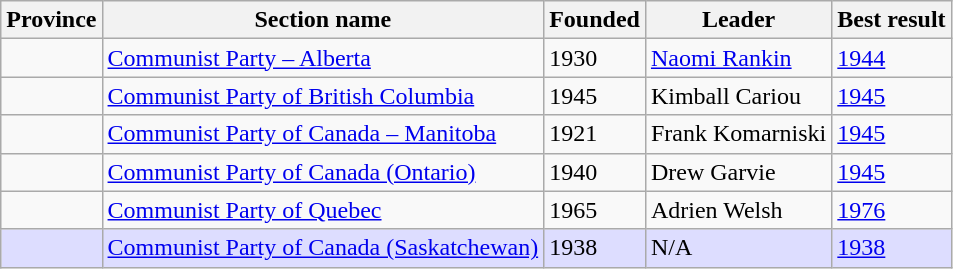<table class="wikitable">
<tr>
<th>Province</th>
<th>Section name</th>
<th>Founded</th>
<th>Leader</th>
<th>Best result</th>
</tr>
<tr>
<td></td>
<td><a href='#'>Communist Party – Alberta</a></td>
<td>1930<br></td>
<td><a href='#'>Naomi Rankin</a></td>
<td><a href='#'>1944</a><br></td>
</tr>
<tr>
<td></td>
<td><a href='#'>Communist Party of British Columbia</a></td>
<td>1945<br></td>
<td>Kimball Cariou</td>
<td><a href='#'>1945</a><br></td>
</tr>
<tr>
<td></td>
<td><a href='#'>Communist Party of Canada – Manitoba</a></td>
<td>1921<br></td>
<td>Frank Komarniski</td>
<td><a href='#'>1945</a><br></td>
</tr>
<tr>
<td></td>
<td><a href='#'>Communist Party of Canada (Ontario)</a></td>
<td>1940<br></td>
<td>Drew Garvie</td>
<td><a href='#'>1945</a><br></td>
</tr>
<tr>
<td></td>
<td><a href='#'>Communist Party of Quebec</a></td>
<td>1965<br></td>
<td>Adrien Welsh</td>
<td><a href='#'>1976</a><br></td>
</tr>
<tr bgcolor=#DDDDFF>
<td></td>
<td><a href='#'>Communist Party of Canada (Saskatchewan)</a></td>
<td>1938<br></td>
<td>N/A</td>
<td><a href='#'>1938</a><br></td>
</tr>
</table>
